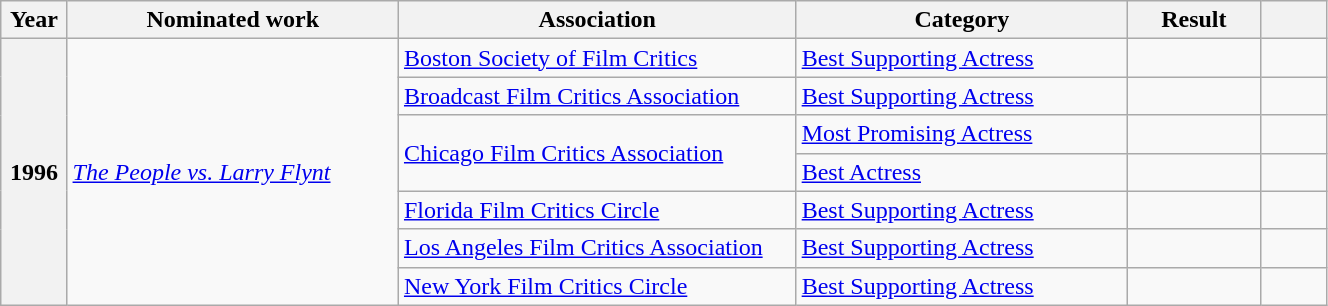<table class="wikitable unsortable plainrowheaders" style="width:70%;">
<tr>
<th width=5%>Year</th>
<th style="width:25%;">Nominated work</th>
<th style="width:30%;">Association</th>
<th style="width:25%;">Category</th>
<th style="width:10%;">Result</th>
<th width=5%></th>
</tr>
<tr>
<th scope="row" rowspan="7">1996</th>
<td rowspan="7"><em><a href='#'>The People vs. Larry Flynt</a></em></td>
<td><a href='#'>Boston Society of Film Critics</a></td>
<td><a href='#'>Best Supporting Actress</a></td>
<td></td>
<td style="text-align:center;"></td>
</tr>
<tr>
<td><a href='#'>Broadcast Film Critics Association</a></td>
<td><a href='#'>Best Supporting Actress</a></td>
<td></td>
<td style="text-align:center;"></td>
</tr>
<tr>
<td rowspan="2"><a href='#'>Chicago Film Critics Association</a></td>
<td><a href='#'>Most Promising Actress</a></td>
<td></td>
<td style="text-align:center;"></td>
</tr>
<tr>
<td><a href='#'>Best Actress</a></td>
<td></td>
<td style="text-align:center;"></td>
</tr>
<tr>
<td><a href='#'>Florida Film Critics Circle</a></td>
<td><a href='#'>Best Supporting Actress</a></td>
<td></td>
<td style="text-align:center;"></td>
</tr>
<tr>
<td><a href='#'>Los Angeles Film Critics Association</a></td>
<td><a href='#'>Best Supporting Actress</a></td>
<td></td>
<td style="text-align:center;"></td>
</tr>
<tr>
<td><a href='#'>New York Film Critics Circle</a></td>
<td><a href='#'>Best Supporting Actress</a></td>
<td></td>
<td style="text-align:center;"></td>
</tr>
</table>
